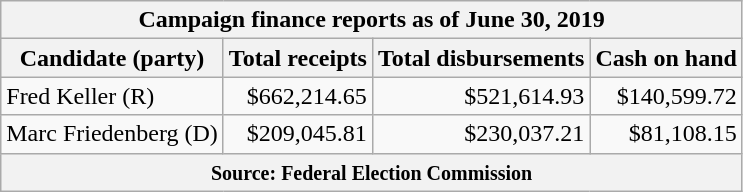<table class="wikitable sortable">
<tr>
<th colspan=4>Campaign finance reports as of June 30, 2019</th>
</tr>
<tr style="text-align:center;">
<th>Candidate (party)</th>
<th>Total receipts</th>
<th>Total disbursements</th>
<th>Cash on hand</th>
</tr>
<tr>
<td>Fred Keller (R)</td>
<td style="text-align:right;">$662,214.65</td>
<td style="text-align:right;">$521,614.93</td>
<td style="text-align:right;">$140,599.72</td>
</tr>
<tr>
<td>Marc Friedenberg (D)</td>
<td style="text-align:right;">$209,045.81</td>
<td style="text-align:right;">$230,037.21</td>
<td style="text-align:right;">$81,108.15</td>
</tr>
<tr>
<th colspan="4"><small>Source: Federal Election Commission</small></th>
</tr>
</table>
